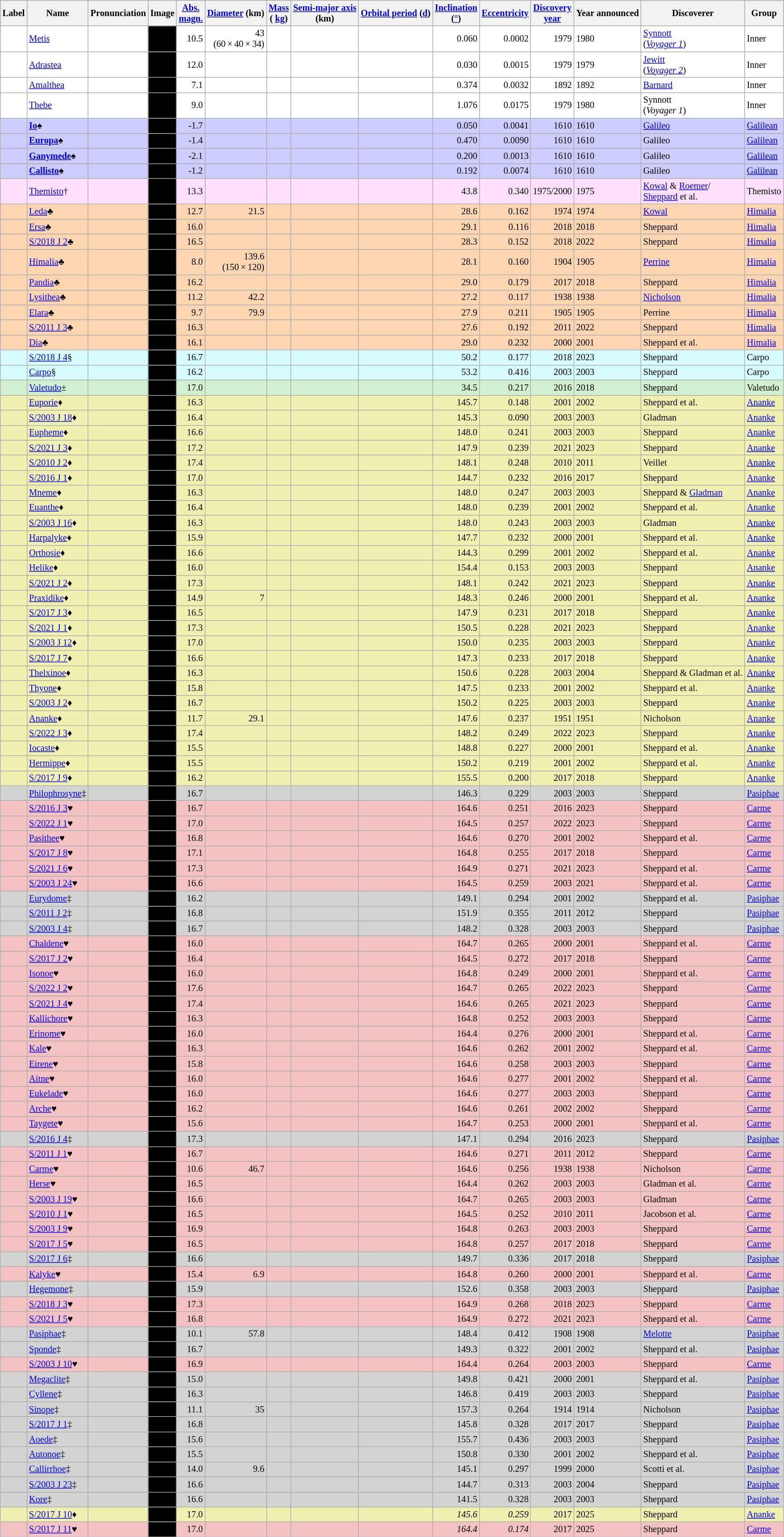<table class="wikitable sortable sort-under sticky-table-row1 sticky-table-col1" style="font-size:85%">
<tr style="background:#efefef;">
<th>Label<br></th>
<th>Name</th>
<th class="unsortable">Pronunciation</th>
<th class="unsortable">Image</th>
<th data-sort-type="number"><a href='#'>Abs.<br>magn.</a><br></th>
<th data-sort-type="number"><a href='#'>Diameter</a> (km)<br></th>
<th data-sort-type="number"><a href='#'>Mass</a><br>( <a href='#'>kg</a>)<br></th>
<th data-sort-type="number"><a href='#'>Semi-major axis</a><br>(km)<br></th>
<th data-sort-type="number"><a href='#'>Orbital period</a> (<a href='#'>d</a>)<br></th>
<th data-sort-type="number"><a href='#'>Inclination</a><br>(<a href='#'>°</a>)<br></th>
<th data-sort-type="number"><a href='#'>Eccentricity</a><br></th>
<th><a href='#'>Discovery<br> year</a><br></th>
<th>Year announced</th>
<th>Discoverer<br></th>
<th>Group<br></th>
</tr>
<tr id="Metis" style="background:#fff;">
<td></td>
<td><a href='#'>Metis</a></td>
<td></td>
<td style="background:black;"></td>
<td align="right">10.5</td>
<td align="right">43<br>(60 × 40 × 34)</td>
<td align="right"></td>
<td align="right"></td>
<td align="right"></td>
<td align="right">0.060</td>
<td align="right">0.0002</td>
<td align="right">1979</td>
<td>1980</td>
<td><a href='#'>Synnott</a><br>(<em><a href='#'>Voyager 1</a></em>)</td>
<td>Inner</td>
</tr>
<tr id="Adrastea" style="background:#fff;">
<td></td>
<td><a href='#'>Adrastea</a></td>
<td></td>
<td style="background:black;"></td>
<td align="right">12.0</td>
<td style="text-align:right;"></td>
<td align="right"></td>
<td align="right"></td>
<td align="right"></td>
<td align="right">0.030</td>
<td align="right">0.0015</td>
<td style="text-align:right;">1979</td>
<td>1979</td>
<td><a href='#'>Jewitt</a><br>(<em><a href='#'>Voyager 2</a></em>)</td>
<td>Inner</td>
</tr>
<tr id="Amalthea" style="background:#fff;">
<td></td>
<td><a href='#'>Amalthea</a></td>
<td></td>
<td style="background:black;"></td>
<td align="right">7.1</td>
<td style="text-align:right;"></td>
<td align="right"></td>
<td align="right"></td>
<td align="right"></td>
<td align="right">0.374</td>
<td align="right">0.0032</td>
<td style="text-align:right;">1892</td>
<td>1892</td>
<td><a href='#'>Barnard</a></td>
<td>Inner</td>
</tr>
<tr id="Thebe" style="background:#fff;">
<td></td>
<td><a href='#'>Thebe</a></td>
<td></td>
<td style="background:black;"></td>
<td align="right">9.0</td>
<td style="text-align:right;"></td>
<td align="right"></td>
<td align="right"></td>
<td align="right"></td>
<td align="right">1.076</td>
<td align="right">0.0175</td>
<td style="text-align:right;">1979</td>
<td>1980</td>
<td>Synnott<br>(<em>Voyager 1</em>)</td>
<td>Inner</td>
</tr>
<tr id="Io" style="background:#ccf;">
<td></td>
<td><strong><a href='#'>Io</a></strong>♠</td>
<td></td>
<td style="background:black;"></td>
<td align="right">-1.7</td>
<td style="text-align:right;"><br></td>
<td align="right"></td>
<td align="right"></td>
<td align="right"></td>
<td align="right">0.050</td>
<td align="right">0.0041</td>
<td style="text-align:right;">1610</td>
<td>1610</td>
<td><a href='#'>Galileo</a></td>
<td><a href='#'>Galilean</a></td>
</tr>
<tr id="Europa" style="background:#ccf;">
<td></td>
<td><strong><a href='#'>Europa</a></strong>♠</td>
<td></td>
<td style="background:black;"></td>
<td align="right">-1.4</td>
<td style="text-align:right;"></td>
<td align="right"></td>
<td align="right"></td>
<td align="right"></td>
<td align="right">0.470</td>
<td align="right">0.0090</td>
<td style="text-align:right;">1610</td>
<td>1610</td>
<td>Galileo</td>
<td><a href='#'>Galilean</a></td>
</tr>
<tr id="Ganymede" style="background:#ccf;">
<td></td>
<td><strong><a href='#'>Ganymede</a></strong>♠</td>
<td></td>
<td style="background:black;"></td>
<td align="right">-2.1</td>
<td style="text-align:right;"></td>
<td align="right"></td>
<td align="right"></td>
<td align="right"></td>
<td align="right">0.200</td>
<td align="right">0.0013</td>
<td style="text-align:right;">1610</td>
<td>1610</td>
<td>Galileo</td>
<td><a href='#'>Galilean</a></td>
</tr>
<tr id="Callisto" style="background:#ccf;">
<td></td>
<td><strong><a href='#'>Callisto</a></strong>♠</td>
<td></td>
<td style="background:black;"></td>
<td align="right">-1.2</td>
<td style="text-align:right;"></td>
<td align="right"></td>
<td align="right"></td>
<td align="right"></td>
<td align="right">0.192</td>
<td align="right">0.0074</td>
<td style="text-align:right;">1610</td>
<td>1610</td>
<td>Galileo</td>
<td><a href='#'>Galilean</a></td>
</tr>
<tr id="Themisto" style="background:#ffe0fc">
<td></td>
<td><a href='#'>Themisto</a>†</td>
<td></td>
<td style="background:black;"></td>
<td align="right">13.3</td>
<td style="text-align:right;"></td>
<td align="right"></td>
<td align="right"></td>
<td align="right"></td>
<td align="right">43.8</td>
<td align="right">0.340</td>
<td style="text-align:right;">1975/2000</td>
<td>1975</td>
<td><a href='#'>Kowal</a> & <a href='#'>Roemer</a>/<br><a href='#'>Sheppard</a> et al.</td>
<td>Themisto</td>
</tr>
<tr id="Ledo" style="background:#fdd5b1">
<td></td>
<td><a href='#'>Leda</a>♣</td>
<td></td>
<td style="background:black;"></td>
<td align="right">12.7</td>
<td style="text-align:right;">21.5</td>
<td align="right"></td>
<td align="right"></td>
<td align="right"></td>
<td align="right">28.6</td>
<td align="right">0.162</td>
<td style="text-align:right;">1974</td>
<td>1974</td>
<td><a href='#'>Kowal</a></td>
<td><a href='#'>Himalia</a></td>
</tr>
<tr id="Ersa" style="background:#fdd5b1">
<td></td>
<td><a href='#'>Ersa</a>♣</td>
<td></td>
<td style="background:black;"></td>
<td align="right">16.0</td>
<td style="text-align:right;"></td>
<td align="right"></td>
<td align="right"></td>
<td align="right"></td>
<td align="right">29.1</td>
<td align="right">0.116</td>
<td align="right">2018</td>
<td>2018</td>
<td>Sheppard</td>
<td><a href='#'>Himalia</a></td>
</tr>
<tr id="S/2018 J 2" style="background:#fdd5b1">
<td></td>
<td><a href='#'>S/2018 J 2</a>♣</td>
<td></td>
<td style="background:black;"></td>
<td align="right">16.5</td>
<td style="text-align:right;"></td>
<td align="right"></td>
<td align="right"></td>
<td align="right"></td>
<td align="right">28.3</td>
<td align="right">0.152</td>
<td align="right">2018</td>
<td>2022</td>
<td>Sheppard</td>
<td><a href='#'>Himalia</a></td>
</tr>
<tr id="Himalia" style="background:#fdd5b1">
<td></td>
<td><a href='#'>Himalia</a>♣</td>
<td></td>
<td style="background:black;"></td>
<td align="right">8.0</td>
<td style="text-align:right;">139.6<br>(150 × 120)</td>
<td align="right"></td>
<td align="right"></td>
<td align="right"></td>
<td align="right">28.1</td>
<td align="right">0.160</td>
<td align="right">1904</td>
<td>1905</td>
<td><a href='#'>Perrine</a></td>
<td><a href='#'>Himalia</a></td>
</tr>
<tr id="Pandia" style="background:#fdd5b1">
<td></td>
<td><a href='#'>Pandia</a>♣</td>
<td></td>
<td style="background:black;"></td>
<td align="right">16.2</td>
<td style="text-align:right;"></td>
<td align="right"></td>
<td align="right"></td>
<td align="right"></td>
<td align="right">29.0</td>
<td align="right">0.179</td>
<td align="right">2017</td>
<td>2018</td>
<td>Sheppard</td>
<td><a href='#'>Himalia</a></td>
</tr>
<tr id="Lysithea" style="background:#fdd5b1">
<td></td>
<td><a href='#'>Lysithea</a>♣</td>
<td></td>
<td style="background:black;"></td>
<td align="right">11.2</td>
<td style="text-align:right;">42.2</td>
<td align="right"></td>
<td align="right"></td>
<td align="right"></td>
<td align="right">27.2</td>
<td align="right">0.117</td>
<td style="text-align:right;">1938</td>
<td>1938</td>
<td><a href='#'>Nicholson</a></td>
<td><a href='#'>Himalia</a></td>
</tr>
<tr id="Elara" style="background:#fdd5b1">
<td></td>
<td><a href='#'>Elara</a>♣</td>
<td></td>
<td style="background:black;"></td>
<td align="right">9.7</td>
<td style="text-align:right;">79.9</td>
<td align="right"></td>
<td align="right"></td>
<td align="right"></td>
<td align="right">27.9</td>
<td align="right">0.211</td>
<td style="text-align:right;">1905</td>
<td>1905</td>
<td>Perrine</td>
<td><a href='#'>Himalia</a></td>
</tr>
<tr id="S/2011 J 3" style="background:#fdd5b1">
<td></td>
<td><a href='#'>S/2011 J 3</a>♣</td>
<td></td>
<td style="background:black;"></td>
<td align="right">16.3</td>
<td style="text-align:right;"></td>
<td align="right"></td>
<td align="right"></td>
<td align="right"></td>
<td align="right">27.6</td>
<td align="right">0.192</td>
<td style="text-align:right;">2011</td>
<td>2022</td>
<td>Sheppard</td>
<td><a href='#'>Himalia</a></td>
</tr>
<tr id="Dia" style="background:#fdd5b1">
<td></td>
<td><a href='#'>Dia</a>♣</td>
<td></td>
<td style="background:black;"></td>
<td align="right">16.1</td>
<td style="text-align:right;"></td>
<td style="text-align:right;"></td>
<td align="right"></td>
<td align="right"></td>
<td align="right">29.0</td>
<td align="right">0.232</td>
<td style="text-align:right;">2000</td>
<td>2001</td>
<td>Sheppard et al.</td>
<td><a href='#'>Himalia</a></td>
</tr>
<tr id="S/2018 J 4" style="background:#d5fbff">
<td></td>
<td><a href='#'>S/2018 J 4</a>§</td>
<td></td>
<td style="background:black;"></td>
<td align="right">16.7</td>
<td style="text-align:right;"></td>
<td align="right"></td>
<td align="right"></td>
<td align="right"></td>
<td align="right">50.2</td>
<td align="right">0.177</td>
<td align="right">2018</td>
<td>2023</td>
<td>Sheppard</td>
<td>Carpo</td>
</tr>
<tr id="Carpo" style="background:#d5fbff">
<td></td>
<td><a href='#'>Carpo</a>§</td>
<td></td>
<td style="background:black;"></td>
<td align="right">16.2</td>
<td style="text-align:right;"></td>
<td align="right"></td>
<td align="right"></td>
<td align="right"></td>
<td align="right">53.2</td>
<td align="right">0.416</td>
<td align="right">2003</td>
<td>2003</td>
<td>Sheppard</td>
<td>Carpo</td>
</tr>
<tr id="Valetudo" style="background:#d0f0d0">
<td></td>
<td><a href='#'>Valetudo</a>±</td>
<td></td>
<td style="background:black;"></td>
<td align="right">17.0</td>
<td style="text-align:right;"></td>
<td style="text-align:right;"></td>
<td align="right"></td>
<td align="right"></td>
<td align="right">34.5</td>
<td align="right">0.217</td>
<td align="right">2016</td>
<td>2018</td>
<td>Sheppard</td>
<td>Valetudo</td>
</tr>
<tr id="Euporie" style="background:#f0f0b0">
<td></td>
<td><a href='#'>Euporie</a>♦</td>
<td></td>
<td style="background:black;"></td>
<td align="right">16.3</td>
<td style="text-align:right;"></td>
<td align="right"></td>
<td align="right"></td>
<td align="right"></td>
<td align="right">145.7</td>
<td align="right">0.148</td>
<td align="right">2001</td>
<td>2002</td>
<td>Sheppard et al.</td>
<td><a href='#'>Ananke</a></td>
</tr>
<tr id="Jupiter LV" style="background:#f0f0b0">
<td></td>
<td><a href='#'>S/2003 J 18</a>♦</td>
<td></td>
<td style="background:black;"></td>
<td align="right">16.4</td>
<td style="text-align:right;"></td>
<td align="right"></td>
<td align="right"></td>
<td align="right"></td>
<td align="right">145.3</td>
<td align="right">0.090</td>
<td style="text-align:right;">2003</td>
<td>2003</td>
<td>Gladman</td>
<td><a href='#'>Ananke</a></td>
</tr>
<tr id="Eupheme" style="background:#f0f0b0">
<td></td>
<td><a href='#'>Eupheme</a>♦</td>
<td></td>
<td style="background:black;"></td>
<td align="right">16.6</td>
<td style="text-align:right;"></td>
<td align="right"></td>
<td align="right"></td>
<td align="right"></td>
<td align="right">148.0</td>
<td align="right">0.241</td>
<td align="right">2003</td>
<td>2003</td>
<td>Sheppard</td>
<td><a href='#'>Ananke</a></td>
</tr>
<tr id="S/2021 J 3" style="background:#f0f0b0">
<td></td>
<td><a href='#'>S/2021 J 3</a>♦</td>
<td></td>
<td style="background:black;"></td>
<td align="right">17.2</td>
<td align="right"></td>
<td style="text-align:right;"></td>
<td align="right"></td>
<td align="right"></td>
<td align="right">147.9</td>
<td align="right">0.239</td>
<td style="text-align:right;">2021</td>
<td>2023</td>
<td>Sheppard</td>
<td><a href='#'>Ananke</a></td>
</tr>
<tr id="Jupiter LII" style="background:#f0f0b0">
<td></td>
<td><a href='#'>S/2010 J 2</a>♦</td>
<td></td>
<td style="background:black;"></td>
<td align="right">17.4</td>
<td style="text-align:right;"></td>
<td align="right"></td>
<td align="right"></td>
<td align="right"></td>
<td align="right">148.1</td>
<td align="right">0.248</td>
<td align="right">2010</td>
<td>2011</td>
<td>Veillet</td>
<td><a href='#'>Ananke</a></td>
</tr>
<tr id="Jupiter LIV" style="background:#f0f0b0">
<td></td>
<td><a href='#'>S/2016 J 1</a>♦</td>
<td></td>
<td style="background:black;"></td>
<td align="right">17.0</td>
<td align="right"></td>
<td style="text-align:right;"></td>
<td align="right"></td>
<td align="right"></td>
<td align="right">144.7</td>
<td align="right">0.232</td>
<td style="text-align:right;">2016</td>
<td>2017</td>
<td>Sheppard</td>
<td><a href='#'>Ananke</a></td>
</tr>
<tr id="Mneme" style="background:#f0f0b0">
<td></td>
<td><a href='#'>Mneme</a>♦</td>
<td></td>
<td style="background:black;"></td>
<td align="right">16.3</td>
<td align="right"></td>
<td align="right"></td>
<td align="right"></td>
<td align="right"></td>
<td align="right">148.0</td>
<td align="right">0.247</td>
<td style="text-align:right;">2003</td>
<td>2003</td>
<td>Sheppard & <a href='#'>Gladman</a></td>
<td><a href='#'>Ananke</a></td>
</tr>
<tr id="Euanthe" style="background:#f0f0b0">
<td></td>
<td><a href='#'>Euanthe</a>♦</td>
<td></td>
<td style="background:black;"></td>
<td align="right">16.4</td>
<td style="text-align:right;"></td>
<td align="right"></td>
<td align="right"></td>
<td align="right"></td>
<td align="right">148.0</td>
<td align="right">0.239</td>
<td style="text-align:right;">2001</td>
<td>2002</td>
<td>Sheppard et al.</td>
<td><a href='#'>Ananke</a></td>
</tr>
<tr id="S/2003 J 16" style="background:#f0f0b0">
<td></td>
<td><a href='#'>S/2003 J 16</a>♦</td>
<td></td>
<td style="background:black;"></td>
<td align="right">16.3</td>
<td align="right"></td>
<td style="text-align:right;"></td>
<td align="right"></td>
<td align="right"></td>
<td align="right">148.0</td>
<td align="right">0.243</td>
<td style="text-align:right;">2003</td>
<td>2003</td>
<td>Gladman</td>
<td><a href='#'>Ananke</a></td>
</tr>
<tr id="Harpalyke" style="background:#f0f0b0">
<td></td>
<td><a href='#'>Harpalyke</a>♦</td>
<td></td>
<td style="background:black;"></td>
<td align="right">15.9</td>
<td align="right"></td>
<td align="right"></td>
<td align="right"></td>
<td align="right"></td>
<td align="right">147.7</td>
<td align="right">0.232</td>
<td style="text-align:right;">2000</td>
<td>2001</td>
<td>Sheppard et al.</td>
<td><a href='#'>Ananke</a></td>
</tr>
<tr id="Orthosie" style="background:#f0f0b0">
<td></td>
<td><a href='#'>Orthosie</a>♦</td>
<td></td>
<td style="background:black;"></td>
<td align="right">16.6</td>
<td style="text-align:right;"></td>
<td align="right"></td>
<td align="right"></td>
<td align="right"></td>
<td align="right">144.3</td>
<td align="right">0.299</td>
<td style="text-align:right;">2001</td>
<td>2002</td>
<td>Sheppard et al.</td>
<td><a href='#'>Ananke</a></td>
</tr>
<tr id="Helike" style="background:#f0f0b0">
<td></td>
<td><a href='#'>Helike</a>♦</td>
<td></td>
<td style="background:black;"></td>
<td align="right">16.0</td>
<td align="right"></td>
<td align="right"></td>
<td align="right"></td>
<td align="right"></td>
<td align="right">154.4</td>
<td align="right">0.153</td>
<td style="text-align:right;">2003</td>
<td>2003</td>
<td>Sheppard</td>
<td><a href='#'>Ananke</a></td>
</tr>
<tr id="S/2021 J 2" style="background:#f0f0b0">
<td></td>
<td><a href='#'>S/2021 J 2</a>♦</td>
<td></td>
<td style="background:black;"></td>
<td align="right">17.3</td>
<td align="right"></td>
<td style="text-align:right;"></td>
<td align="right"></td>
<td align="right"></td>
<td align="right">148.1</td>
<td align="right">0.242</td>
<td style="text-align:right;">2021</td>
<td>2023</td>
<td>Sheppard</td>
<td><a href='#'>Ananke</a></td>
</tr>
<tr id="Praxidike" style="background:#f0f0b0">
<td></td>
<td><a href='#'>Praxidike</a>♦</td>
<td></td>
<td style="background:black;"></td>
<td align="right">14.9</td>
<td style="text-align:right;">7</td>
<td align="right"></td>
<td align="right"></td>
<td align="right"></td>
<td align="right">148.3</td>
<td align="right">0.246</td>
<td style="text-align:right;">2000</td>
<td>2001</td>
<td>Sheppard et al.</td>
<td><a href='#'>Ananke</a></td>
</tr>
<tr id="Jupiter LXIV" style="background:#f0f0b0">
<td></td>
<td><a href='#'>S/2017 J 3</a>♦</td>
<td></td>
<td style="background:black;"></td>
<td align="right">16.5</td>
<td style="text-align:right;"></td>
<td align="right"></td>
<td align="right"></td>
<td align="right"></td>
<td align="right">147.9</td>
<td align="right">0.231</td>
<td style="text-align:right;">2017</td>
<td>2018</td>
<td>Sheppard</td>
<td><a href='#'>Ananke</a></td>
</tr>
<tr id="S/2021 J 1" style="background:#f0f0b0">
<td></td>
<td><a href='#'>S/2021 J 1</a>♦</td>
<td></td>
<td style="background:black;"></td>
<td align="right">17.3</td>
<td align="right"></td>
<td style="text-align:right;"></td>
<td align="right"></td>
<td align="right"></td>
<td align="right">150.5</td>
<td align="right">0.228</td>
<td style="text-align:right;">2021</td>
<td>2023</td>
<td>Sheppard</td>
<td><a href='#'>Ananke</a></td>
</tr>
<tr id="S/2003 J 12" style="background:#f0f0b0">
<td></td>
<td><a href='#'>S/2003 J 12</a>♦</td>
<td></td>
<td style="background:black;"></td>
<td align="right">17.0</td>
<td style="text-align:right;"></td>
<td style="text-align:right;"></td>
<td align="right"></td>
<td align="right"></td>
<td align="right">150.0</td>
<td align="right">0.235</td>
<td style="text-align:right;">2003</td>
<td>2003</td>
<td>Sheppard</td>
<td><a href='#'>Ananke</a></td>
</tr>
<tr id="Jupiter LXVIII" style="background:#f0f0b0">
<td></td>
<td><a href='#'>S/2017 J 7</a>♦</td>
<td></td>
<td style="background:black;"></td>
<td align="right">16.6</td>
<td style="text-align:right;"></td>
<td align="right"></td>
<td align="right"></td>
<td align="right"></td>
<td align="right">147.3</td>
<td align="right">0.233</td>
<td style="text-align:right;">2017</td>
<td>2018</td>
<td>Sheppard</td>
<td><a href='#'>Ananke</a></td>
</tr>
<tr id="Thelxinoe" style="background:#f0f0b0">
<td></td>
<td><a href='#'>Thelxinoe</a>♦</td>
<td></td>
<td style="background:black;"></td>
<td align="right">16.3</td>
<td style="text-align:right;"></td>
<td align="right"></td>
<td align="right"></td>
<td align="right"></td>
<td align="right">150.6</td>
<td align="right">0.228</td>
<td style="text-align:right;">2003</td>
<td>2004</td>
<td>Sheppard & Gladman et al.</td>
<td><a href='#'>Ananke</a></td>
</tr>
<tr id="Thyone" style="background:#f0f0b0">
<td></td>
<td><a href='#'>Thyone</a>♦</td>
<td></td>
<td style="background:black;"></td>
<td align="right">15.8</td>
<td align="right"></td>
<td align="right"></td>
<td align="right"></td>
<td align="right"></td>
<td align="right">147.5</td>
<td align="right">0.233</td>
<td style="text-align:right;">2001</td>
<td>2002</td>
<td>Sheppard et al.</td>
<td><a href='#'>Ananke</a></td>
</tr>
<tr id="S/2003 J 2" style="background:#f0f0b0">
<td></td>
<td><a href='#'>S/2003 J 2</a>♦</td>
<td></td>
<td style="background:black;"></td>
<td align="right">16.7</td>
<td style="text-align:right;"></td>
<td style="text-align:right;"></td>
<td align="right"></td>
<td align="right"></td>
<td align="right">150.2</td>
<td align="right">0.225</td>
<td style="text-align:right;">2003</td>
<td>2003</td>
<td>Sheppard</td>
<td><a href='#'>Ananke</a></td>
</tr>
<tr id="Ananke" style="background:#f0f0b0">
<td></td>
<td><a href='#'>Ananke</a>♦</td>
<td></td>
<td style="background:black;"></td>
<td align="right">11.7</td>
<td style="text-align:right;">29.1</td>
<td align="right"></td>
<td align="right"></td>
<td align="right"></td>
<td align="right">147.6</td>
<td align="right">0.237</td>
<td style="text-align:right;">1951</td>
<td>1951</td>
<td>Nicholson</td>
<td><a href='#'>Ananke</a></td>
</tr>
<tr id="S/2022 J 3" style="background:#f0f0b0">
<td></td>
<td><a href='#'>S/2022 J 3</a>♦</td>
<td></td>
<td style="background:black;"></td>
<td align="right">17.4</td>
<td align="right"></td>
<td style="text-align:right;"></td>
<td align="right"></td>
<td align="right"></td>
<td align="right">148.2</td>
<td align="right">0.249</td>
<td style="text-align:right;">2022</td>
<td>2023</td>
<td>Sheppard</td>
<td><a href='#'>Ananke</a></td>
</tr>
<tr id="Iocaste" style="background:#f0f0b0">
<td></td>
<td><a href='#'>Iocaste</a>♦</td>
<td></td>
<td style="background:black;"></td>
<td align="right">15.5</td>
<td style="text-align:right;"></td>
<td align="right"></td>
<td align="right"></td>
<td align="right"></td>
<td align="right">148.8</td>
<td align="right">0.227</td>
<td style="text-align:right;">2000</td>
<td>2001</td>
<td>Sheppard et al.</td>
<td><a href='#'>Ananke</a></td>
</tr>
<tr id="Hermippe" style="background:#f0f0b0">
<td></td>
<td><a href='#'>Hermippe</a>♦</td>
<td></td>
<td style="background:black;"></td>
<td align="right">15.5</td>
<td style="text-align:right;"></td>
<td align="right"></td>
<td align="right"></td>
<td align="right"></td>
<td align="right">150.2</td>
<td align="right">0.219</td>
<td align="right">2001</td>
<td>2002</td>
<td>Sheppard et al.</td>
<td><a href='#'>Ananke</a></td>
</tr>
<tr id="Jupiter LXX" style="background:#f0f0b0">
<td></td>
<td><a href='#'>S/2017 J 9</a>♦</td>
<td></td>
<td style="background:black;"></td>
<td align="right">16.2</td>
<td style="text-align:right;"></td>
<td align="right"></td>
<td align="right"></td>
<td align="right"></td>
<td align="right">155.5</td>
<td align="right">0.200</td>
<td style="text-align:right;">2017</td>
<td>2018</td>
<td>Sheppard</td>
<td><a href='#'>Ananke</a></td>
</tr>
<tr id="Philophrosyne" style="background:#d3d3d3">
<td></td>
<td><a href='#'>Philophrosyne</a>‡</td>
<td></td>
<td style="background:black;"></td>
<td align="right">16.7</td>
<td style="text-align:right;"></td>
<td style="text-align:right;"></td>
<td align="right"></td>
<td align="right"></td>
<td align="right">146.3</td>
<td align="right">0.229</td>
<td style="text-align:right;">2003</td>
<td>2003</td>
<td>Sheppard</td>
<td><a href='#'>Pasiphae</a></td>
</tr>
<tr id="S/2016 J 3" style="background:#f4c2c2">
<td></td>
<td><a href='#'>S/2016 J 3</a>♥</td>
<td></td>
<td style="background:black;"></td>
<td align="right">16.7</td>
<td style="text-align:right;"></td>
<td align="right"></td>
<td align="right"></td>
<td align="right"></td>
<td align="right">164.6</td>
<td align="right">0.251</td>
<td align="right">2016</td>
<td>2023</td>
<td>Sheppard</td>
<td><a href='#'>Carme</a></td>
</tr>
<tr id="S/2022 J 1" style="background:#f4c2c2">
<td></td>
<td><a href='#'>S/2022 J 1</a>♥</td>
<td></td>
<td style="background:black;"></td>
<td align="right">17.0</td>
<td align="right"></td>
<td style="text-align:right;"></td>
<td align="right"></td>
<td align="right"></td>
<td align="right">164.5</td>
<td align="right">0.257</td>
<td style="text-align:right;">2022</td>
<td>2023</td>
<td>Sheppard</td>
<td><a href='#'>Carme</a></td>
</tr>
<tr id="Pasithee" style="background:#f4c2c2">
<td></td>
<td><a href='#'>Pasithee</a>♥</td>
<td></td>
<td style="background:black;"></td>
<td align="right">16.8</td>
<td style="text-align:right;"></td>
<td align="right"></td>
<td align="right"></td>
<td align="right"></td>
<td align="right">164.6</td>
<td align="right">0.270</td>
<td style="text-align:right;">2001</td>
<td>2002</td>
<td>Sheppard et al.</td>
<td><a href='#'>Carme</a></td>
</tr>
<tr id="Jupiter LXIX" style="background:#f4c2c2">
<td></td>
<td><a href='#'>S/2017 J 8</a>♥</td>
<td></td>
<td style="background:black;"></td>
<td align="right">17.1</td>
<td style="text-align:right;"></td>
<td align="right"></td>
<td align="right"></td>
<td align="right"></td>
<td align="right">164.8</td>
<td align="right">0.255</td>
<td style="text-align:right;">2017</td>
<td>2018</td>
<td>Sheppard</td>
<td><a href='#'>Carme</a></td>
</tr>
<tr id="S/2021 J 6" style="background:#f4c2c2">
<td></td>
<td><a href='#'>S/2021 J 6</a>♥</td>
<td></td>
<td style="background:black;"></td>
<td align="right">17.3</td>
<td align="right"></td>
<td style="text-align:right;"></td>
<td align="right"></td>
<td align="right"></td>
<td align="right">164.9</td>
<td align="right">0.271</td>
<td style="text-align:right;">2021</td>
<td>2023</td>
<td>Sheppard et al.</td>
<td><a href='#'>Carme</a></td>
</tr>
<tr id="S/2003 J 24" style="background:#f4c2c2">
<td></td>
<td><a href='#'>S/2003 J 24</a>♥</td>
<td></td>
<td style="background:black;"></td>
<td align="right">16.6</td>
<td style="text-align:right;"></td>
<td style="text-align:right;"></td>
<td align="right"></td>
<td align="right"></td>
<td align="right">164.5</td>
<td align="right">0.259</td>
<td style="text-align:right;">2003</td>
<td>2021</td>
<td>Sheppard et al.</td>
<td><a href='#'>Carme</a></td>
</tr>
<tr id="Eurydome" style="background:#d3d3d3">
<td></td>
<td><a href='#'>Eurydome</a>‡</td>
<td></td>
<td style="background:black;"></td>
<td align="right">16.2</td>
<td style="text-align:right;"></td>
<td align="right"></td>
<td align="right"></td>
<td align="right"></td>
<td align="right">149.1</td>
<td align="right">0.294</td>
<td style="text-align:right;">2001</td>
<td>2002</td>
<td>Sheppard et al.</td>
<td><a href='#'>Pasiphae</a></td>
</tr>
<tr id="Jupiter LVI" style="background:#d3d3d3">
<td></td>
<td><a href='#'>S/2011 J 2</a>‡</td>
<td></td>
<td style="background:black;"></td>
<td align="right">16.8</td>
<td style="text-align:right;"></td>
<td align="right"></td>
<td align="right"></td>
<td align="right"></td>
<td align="right">151.9</td>
<td align="right">0.355</td>
<td style="text-align:right;">2011</td>
<td>2012</td>
<td>Sheppard</td>
<td><a href='#'>Pasiphae</a></td>
</tr>
<tr id="S/2003 J 4" style="background:#d3d3d3">
<td></td>
<td><a href='#'>S/2003 J 4</a>‡</td>
<td></td>
<td style="background:black;"></td>
<td align="right">16.7</td>
<td style="text-align:right;"></td>
<td align="right"></td>
<td align="right"></td>
<td align="right"></td>
<td align="right">148.2</td>
<td align="right">0.328</td>
<td style="text-align:right;">2003</td>
<td>2003</td>
<td>Sheppard</td>
<td><a href='#'>Pasiphae</a></td>
</tr>
<tr id="Chaldene" style="background:#f4c2c2">
<td></td>
<td><a href='#'>Chaldene</a>♥</td>
<td></td>
<td style="background:black;"></td>
<td align="right">16.0</td>
<td style="text-align:right;"></td>
<td align="right"></td>
<td align="right"></td>
<td align="right"></td>
<td align="right">164.7</td>
<td align="right">0.265</td>
<td align="right">2000</td>
<td>2001</td>
<td>Sheppard et al.</td>
<td><a href='#'>Carme</a></td>
</tr>
<tr id="Jupiter LXIII" style="background:#f4c2c2">
<td></td>
<td><a href='#'>S/2017 J 2</a>♥</td>
<td></td>
<td style="background:black;"></td>
<td align="right">16.4</td>
<td style="text-align:right;"></td>
<td align="right"></td>
<td align="right"></td>
<td align="right"></td>
<td align="right">164.5</td>
<td align="right">0.272</td>
<td style="text-align:right;">2017</td>
<td>2018</td>
<td>Sheppard</td>
<td><a href='#'>Carme</a></td>
</tr>
<tr id="Isonoe" style="background:#f4c2c2">
<td></td>
<td><a href='#'>Isonoe</a>♥</td>
<td></td>
<td style="background:black;"></td>
<td align="right">16.0</td>
<td style="text-align:right;"></td>
<td style="text-align:right;"></td>
<td align="right"></td>
<td align="right"></td>
<td align="right">164.8</td>
<td align="right">0.249</td>
<td style="text-align:right;">2000</td>
<td>2001</td>
<td>Sheppard et al.</td>
<td><a href='#'>Carme</a></td>
</tr>
<tr id="S/2022 J 2" style="background:#f4c2c2">
<td></td>
<td><a href='#'>S/2022 J 2</a>♥</td>
<td></td>
<td style="background:black;"></td>
<td align="right">17.6</td>
<td align="right"></td>
<td style="text-align:right;"></td>
<td align="right"></td>
<td align="right"></td>
<td align="right">164.7</td>
<td align="right">0.265</td>
<td style="text-align:right;">2022</td>
<td>2023</td>
<td>Sheppard</td>
<td><a href='#'>Carme</a></td>
</tr>
<tr id="S/2021 J 4" style="background:#f4c2c2">
<td></td>
<td><a href='#'>S/2021 J 4</a>♥</td>
<td></td>
<td style="background:black;"></td>
<td align="right">17.4</td>
<td align="right"></td>
<td style="text-align:right;"></td>
<td align="right"></td>
<td align="right"></td>
<td align="right">164.6</td>
<td align="right">0.265</td>
<td style="text-align:right;">2021</td>
<td>2023</td>
<td>Sheppard</td>
<td><a href='#'>Carme</a></td>
</tr>
<tr id="Kallichore" style="background:#f4c2c2">
<td></td>
<td><a href='#'>Kallichore</a>♥</td>
<td></td>
<td style="background:black;"></td>
<td align="right">16.3</td>
<td style="text-align:right;"></td>
<td align="right"></td>
<td align="right"></td>
<td align="right"></td>
<td align="right">164.8</td>
<td align="right">0.252</td>
<td style="text-align:right;">2003</td>
<td>2003</td>
<td>Sheppard</td>
<td><a href='#'>Carme</a></td>
</tr>
<tr id="Erinome" style="background:#f4c2c2">
<td></td>
<td><a href='#'>Erinome</a>♥</td>
<td></td>
<td style="background:black;"></td>
<td align="right">16.0</td>
<td style="text-align:right;"></td>
<td align="right"></td>
<td align="right"></td>
<td align="right"></td>
<td align="right">164.4</td>
<td align="right">0.276</td>
<td align="right">2000</td>
<td>2001</td>
<td>Sheppard et al.</td>
<td><a href='#'>Carme</a></td>
</tr>
<tr id="Kale" style="background:#f4c2c2">
<td></td>
<td><a href='#'>Kale</a>♥</td>
<td></td>
<td style="background:black;"></td>
<td align="right">16.3</td>
<td style="text-align:right;"></td>
<td align="right"></td>
<td align="right"></td>
<td align="right"></td>
<td align="right">164.6</td>
<td align="right">0.262</td>
<td style="text-align:right;">2001</td>
<td>2002</td>
<td>Sheppard et al.</td>
<td><a href='#'>Carme</a></td>
</tr>
<tr id="Eirene" style="background:#f4c2c2">
<td></td>
<td><a href='#'>Eirene</a>♥</td>
<td></td>
<td style="background:black;"></td>
<td align="right">15.8</td>
<td style="text-align:right;"></td>
<td style="text-align:right;"></td>
<td style="text-align:right;"></td>
<td align="right"></td>
<td align="right">164.6</td>
<td align="right">0.258</td>
<td style="text-align:right;">2003</td>
<td>2003</td>
<td>Sheppard</td>
<td><a href='#'>Carme</a></td>
</tr>
<tr id="Aitne" style="background:#f4c2c2">
<td></td>
<td><a href='#'>Aitne</a>♥</td>
<td></td>
<td style="background:black;"></td>
<td align="right">16.0</td>
<td align="right"></td>
<td align="right"></td>
<td align="right"></td>
<td align="right"></td>
<td align="right">164.6</td>
<td align="right">0.277</td>
<td style="text-align:right;">2001</td>
<td>2002</td>
<td>Sheppard et al.</td>
<td><a href='#'>Carme</a></td>
</tr>
<tr id="Eukelade" style="background:#f4c2c2">
<td></td>
<td><a href='#'>Eukelade</a>♥</td>
<td></td>
<td style="background:black;"></td>
<td align="right">16.0</td>
<td style="text-align:right;"></td>
<td align="right"></td>
<td align="right"></td>
<td align="right"></td>
<td align="right">164.6</td>
<td align="right">0.277</td>
<td style="text-align:right;">2003</td>
<td>2003</td>
<td>Sheppard</td>
<td><a href='#'>Carme</a></td>
</tr>
<tr id="Arche" style="background:#f4c2c2">
<td></td>
<td><a href='#'>Arche</a>♥</td>
<td></td>
<td style="background:black;"></td>
<td align="right">16.2</td>
<td align="right"></td>
<td align="right"></td>
<td align="right"></td>
<td align="right"></td>
<td align="right">164.6</td>
<td align="right">0.261</td>
<td style="text-align:right;">2002</td>
<td>2002</td>
<td>Sheppard</td>
<td><a href='#'>Carme</a></td>
</tr>
<tr id="Taygete" style="background:#f4c2c2">
<td></td>
<td><a href='#'>Taygete</a>♥</td>
<td></td>
<td style="background:black;"></td>
<td align="right">15.6</td>
<td style="text-align:right;"></td>
<td align="right"></td>
<td align="right"></td>
<td align="right"></td>
<td align="right">164.7</td>
<td align="right">0.253</td>
<td style="text-align:right;">2000</td>
<td>2001</td>
<td>Sheppard et al.</td>
<td><a href='#'>Carme</a></td>
</tr>
<tr id="S/2016 J 4" style="background:#d3d3d3">
<td></td>
<td><a href='#'>S/2016 J 4</a>‡</td>
<td></td>
<td style="background:black;"></td>
<td align="right">17.3</td>
<td style="text-align:right;"></td>
<td align="right"></td>
<td align="right"></td>
<td align="right"></td>
<td align="right">147.1</td>
<td align="right">0.294</td>
<td align="right">2016</td>
<td>2023</td>
<td>Sheppard</td>
<td><a href='#'>Pasiphae</a></td>
</tr>
<tr id="Jupiter LXXII" style="background:#f4c2c2">
<td></td>
<td><a href='#'>S/2011 J 1</a>♥</td>
<td></td>
<td style="background:black;"></td>
<td align="right">16.7</td>
<td style="text-align:right;"></td>
<td align="right"></td>
<td align="right"></td>
<td align="right"></td>
<td align="right">164.6</td>
<td align="right">0.271</td>
<td style="text-align:right;">2011</td>
<td>2012</td>
<td>Sheppard</td>
<td><a href='#'>Carme</a></td>
</tr>
<tr id="Carme" style="background:#f4c2c2">
<td></td>
<td><a href='#'>Carme</a>♥</td>
<td></td>
<td style="background:black;"></td>
<td align="right">10.6</td>
<td style="text-align:right;">46.7</td>
<td style="text-align:right;"></td>
<td align="right"></td>
<td align="right"></td>
<td align="right">164.6</td>
<td align="right">0.256</td>
<td style="text-align:right;">1938</td>
<td>1938</td>
<td>Nicholson</td>
<td><a href='#'>Carme</a></td>
</tr>
<tr id="Herse" style="background:#f4c2c2">
<td></td>
<td><a href='#'>Herse</a>♥</td>
<td></td>
<td style="background:black;"></td>
<td align="right">16.5</td>
<td style="text-align:right;"></td>
<td style="text-align:right;"></td>
<td align="right"></td>
<td align="right"></td>
<td align="right">164.4</td>
<td align="right">0.262</td>
<td align="right">2003</td>
<td>2003</td>
<td>Gladman et al.</td>
<td><a href='#'>Carme</a></td>
</tr>
<tr id="Jupiter LXI" style="background:#f4c2c2">
<td></td>
<td><a href='#'>S/2003 J 19</a>♥</td>
<td></td>
<td style="background:black;"></td>
<td align="right">16.6</td>
<td style="text-align:right;"></td>
<td style="text-align:right;"></td>
<td align="right"></td>
<td align="right"></td>
<td align="right">164.7</td>
<td align="right">0.265</td>
<td align="right">2003</td>
<td>2003</td>
<td>Gladman</td>
<td><a href='#'>Carme</a></td>
</tr>
<tr id="Jupiter LI" style="background:#f4c2c2">
<td><a href='#'></a></td>
<td><a href='#'>S/2010 J 1</a>♥</td>
<td></td>
<td style="background:black;"></td>
<td align="right">16.5</td>
<td style="text-align:right;"></td>
<td align="right"></td>
<td align="right"></td>
<td align="right"></td>
<td align="right">164.5</td>
<td align="right">0.252</td>
<td align="right">2010</td>
<td>2011</td>
<td>Jacobson et al.</td>
<td><a href='#'>Carme</a></td>
</tr>
<tr id="S/2003 J 9" style="background:#f4c2c2">
<td></td>
<td><a href='#'>S/2003 J 9</a>♥</td>
<td></td>
<td style="background:black;"></td>
<td align="right">16.9</td>
<td style="text-align:right;"></td>
<td style="text-align:right;"></td>
<td align="right"></td>
<td align="right"></td>
<td align="right">164.8</td>
<td align="right">0.263</td>
<td style="text-align:right;">2003</td>
<td>2003</td>
<td>Sheppard</td>
<td><a href='#'>Carme</a></td>
</tr>
<tr id="Jupiter LXVI" style="background:#f4c2c2">
<td></td>
<td><a href='#'>S/2017 J 5</a>♥</td>
<td></td>
<td style="background:black;"></td>
<td align="right">16.5</td>
<td style="text-align:right;"></td>
<td align="right"></td>
<td align="right"></td>
<td align="right"></td>
<td align="right">164.8</td>
<td align="right">0.257</td>
<td style="text-align:right;">2017</td>
<td>2018</td>
<td>Sheppard</td>
<td><a href='#'>Carme</a></td>
</tr>
<tr id="Jupiter LXVII" style="background:#d3d3d3">
<td></td>
<td><a href='#'>S/2017 J 6</a>‡</td>
<td></td>
<td style="background:black;"></td>
<td align="right">16.6</td>
<td style="text-align:right;"></td>
<td align="right"></td>
<td align="right"></td>
<td align="right"></td>
<td align="right">149.7</td>
<td align="right">0.336</td>
<td style="text-align:right;">2017</td>
<td>2018</td>
<td>Sheppard</td>
<td><a href='#'>Pasiphae</a></td>
</tr>
<tr id="Kalyke" style="background:#f4c2c2">
<td></td>
<td><a href='#'>Kalyke</a>♥</td>
<td></td>
<td style="background:black;"></td>
<td align="right">15.4</td>
<td style="text-align:right;">6.9</td>
<td style="text-align:right;"></td>
<td align="right"></td>
<td align="right"></td>
<td align="right">164.8</td>
<td align="right">0.260</td>
<td style="text-align:right;">2000</td>
<td>2001</td>
<td>Sheppard et al.</td>
<td><a href='#'>Carme</a></td>
</tr>
<tr id="Hegemone" style="background:#d3d3d3">
<td></td>
<td><a href='#'>Hegemone</a>‡</td>
<td></td>
<td style="background:black;"></td>
<td align="right">15.9</td>
<td style="text-align:right;"></td>
<td align="right"></td>
<td align="right"></td>
<td align="right"></td>
<td align="right">152.6</td>
<td align="right">0.358</td>
<td style="text-align:right;">2003</td>
<td>2003</td>
<td>Sheppard</td>
<td><a href='#'>Pasiphae</a></td>
</tr>
<tr id="S/2018 J 3" style="background:#f4c2c2">
<td></td>
<td><a href='#'>S/2018 J 3</a>♥</td>
<td></td>
<td style="background:black;"></td>
<td align="right">17.3</td>
<td align="right"></td>
<td style="text-align:right;"></td>
<td align="right"></td>
<td align="right"></td>
<td align="right">164.9</td>
<td align="right">0.268</td>
<td style="text-align:right;">2018</td>
<td>2023</td>
<td>Sheppard</td>
<td><a href='#'>Carme</a></td>
</tr>
<tr id="S/2021 J 5" style="background:#f4c2c2">
<td></td>
<td><a href='#'>S/2021 J 5</a>♥</td>
<td></td>
<td style="background:black;"></td>
<td align="right">16.8</td>
<td align="right"></td>
<td style="text-align:right;"></td>
<td align="right"></td>
<td align="right"></td>
<td align="right">164.9</td>
<td align="right">0.272</td>
<td style="text-align:right;">2021</td>
<td>2023</td>
<td>Sheppard et al.</td>
<td><a href='#'>Carme</a></td>
</tr>
<tr id="Pasiphae" style="background:#d3d3d3">
<td></td>
<td><a href='#'>Pasiphae</a>‡</td>
<td></td>
<td style="background:black;"></td>
<td align="right">10.1</td>
<td align="right">57.8</td>
<td align="right"></td>
<td align="right"></td>
<td align="right"></td>
<td align="right">148.4</td>
<td align="right">0.412</td>
<td style="text-align:right;">1908</td>
<td>1908</td>
<td><a href='#'>Melotte</a></td>
<td><a href='#'>Pasiphae</a></td>
</tr>
<tr id="Sponde" style="background:#d3d3d3">
<td></td>
<td><a href='#'>Sponde</a>‡</td>
<td></td>
<td style="background:black;"></td>
<td align="right">16.7</td>
<td align="right"></td>
<td align="right"></td>
<td align="right"></td>
<td align="right"></td>
<td align="right">149.3</td>
<td align="right">0.322</td>
<td style="text-align:right;">2001</td>
<td>2002</td>
<td>Sheppard et al.</td>
<td><a href='#'>Pasiphae</a></td>
</tr>
<tr id="S/2003 J 10" style="background:#f4c2c2">
<td></td>
<td><a href='#'>S/2003 J 10</a>♥</td>
<td></td>
<td style="background:black;"></td>
<td align="right">16.9</td>
<td style="text-align:right;"></td>
<td style="text-align:right;"></td>
<td align="right"></td>
<td align="right"></td>
<td align="right">164.4</td>
<td align="right">0.264</td>
<td style="text-align:right;">2003</td>
<td>2003</td>
<td>Sheppard</td>
<td><a href='#'>Carme</a></td>
</tr>
<tr id="Megaclite" style="background:#d3d3d3">
<td></td>
<td><a href='#'>Megaclite</a>‡</td>
<td></td>
<td style="background:black;"></td>
<td align="right">15.0</td>
<td align="right"></td>
<td align="right"></td>
<td align="right"></td>
<td align="right"></td>
<td align="right">149.8</td>
<td align="right">0.421</td>
<td style="text-align:right;">2000</td>
<td>2001</td>
<td>Sheppard et al.</td>
<td><a href='#'>Pasiphae</a></td>
</tr>
<tr id="Cyllene" style="background:#d3d3d3">
<td></td>
<td><a href='#'>Cyllene</a>‡</td>
<td></td>
<td style="background:black;"></td>
<td align="right">16.3</td>
<td style="text-align:right;"></td>
<td align="right"></td>
<td align="right"></td>
<td align="right"></td>
<td align="right">146.8</td>
<td align="right">0.419</td>
<td style="text-align:right;">2003</td>
<td>2003</td>
<td>Sheppard</td>
<td><a href='#'>Pasiphae</a></td>
</tr>
<tr id="Sinope" style="background:#d3d3d3">
<td></td>
<td><a href='#'>Sinope</a>‡</td>
<td></td>
<td style="background:black;"></td>
<td align="right">11.1</td>
<td style="text-align:right;">35</td>
<td style="text-align:right;"></td>
<td align="right"></td>
<td align="right"></td>
<td align="right">157.3</td>
<td align="right">0.264</td>
<td style="text-align:right;">1914</td>
<td>1914</td>
<td>Nicholson</td>
<td><a href='#'>Pasiphae</a></td>
</tr>
<tr id="Jupiter LIX" style="background:#d3d3d3">
<td></td>
<td><a href='#'>S/2017 J 1</a>‡</td>
<td></td>
<td style="background:black;"></td>
<td align="right">16.8</td>
<td style="text-align:right;"></td>
<td align="right"></td>
<td align="right"></td>
<td align="right"></td>
<td align="right">145.8</td>
<td align="right">0.328</td>
<td style="text-align:right;">2017</td>
<td>2017</td>
<td>Sheppard</td>
<td><a href='#'>Pasiphae</a></td>
</tr>
<tr id="Aoede" style="background:#d3d3d3">
<td></td>
<td><a href='#'>Aoede</a>‡</td>
<td></td>
<td style="background:black;"></td>
<td align="right">15.6</td>
<td style="text-align:right;"></td>
<td style="text-align:right;"></td>
<td align="right"></td>
<td align="right"></td>
<td align="right">155.7</td>
<td align="right">0.436</td>
<td style="text-align:right;">2003</td>
<td>2003</td>
<td>Sheppard</td>
<td><a href='#'>Pasiphae</a></td>
</tr>
<tr id="Autonoe" style="background:#d3d3d3">
<td></td>
<td><a href='#'>Autonoe</a>‡</td>
<td></td>
<td style="background:black;"></td>
<td align="right">15.5</td>
<td style="text-align:right;"></td>
<td align="right"></td>
<td align="right"></td>
<td align="right"></td>
<td align="right">150.8</td>
<td align="right">0.330</td>
<td style="text-align:right;">2001</td>
<td>2002</td>
<td>Sheppard et al.</td>
<td><a href='#'>Pasiphae</a></td>
</tr>
<tr id="Callirrhoe" style="background:#d3d3d3">
<td></td>
<td><a href='#'>Callirrhoe</a>‡</td>
<td></td>
<td style="background:black;"></td>
<td align="right">14.0</td>
<td style="text-align:right;">9.6</td>
<td align="right"></td>
<td align="right"></td>
<td align="right"></td>
<td align="right">145.1</td>
<td align="right">0.297</td>
<td style="text-align:right;">1999</td>
<td>2000</td>
<td>Scotti et al.</td>
<td><a href='#'>Pasiphae</a></td>
</tr>
<tr id="S/2003 J 23" style="background:#d3d3d3">
<td></td>
<td><a href='#'>S/2003 J 23</a>‡</td>
<td></td>
<td style="background:black;"></td>
<td align="right">16.6</td>
<td align="right"></td>
<td align="right"></td>
<td align="right"></td>
<td align="right"></td>
<td align="right">144.7</td>
<td align="right">0.313</td>
<td style="text-align:right;">2003</td>
<td>2004</td>
<td>Sheppard</td>
<td><a href='#'>Pasiphae</a></td>
</tr>
<tr id="Kore" style="background:#d3d3d3">
<td></td>
<td><a href='#'>Kore</a>‡</td>
<td></td>
<td style="background:black;"></td>
<td align="right">16.6</td>
<td style="text-align:right;"></td>
<td align="right"></td>
<td align="right"></td>
<td align="right"></td>
<td align="right">141.5</td>
<td align="right">0.328</td>
<td style="text-align:right;">2003</td>
<td>2003</td>
<td>Sheppard</td>
<td><a href='#'>Pasiphae</a><br></td>
</tr>
<tr id="S/2017 J 10" style="background:#f0f0b0">
<td></td>
<td><a href='#'>S/2017 J 10</a>♦</td>
<td></td>
<td style="background:black;"></td>
<td align="right">17.0</td>
<td style="text-align:right;"></td>
<td style="text-align:right;"></td>
<td align="right"><em></em></td>
<td align="right"><em></em></td>
<td align="right"><em>145.6</em></td>
<td align="right"><em>0.259</em></td>
<td style="text-align:right;">2017</td>
<td>2025</td>
<td>Sheppard</td>
<td><a href='#'>Ananke</a></td>
</tr>
<tr id="S/2017 J 11" style="background:#f4c2c2">
<td></td>
<td><a href='#'>S/2017 J 11</a>♥</td>
<td></td>
<td style="background:black;"></td>
<td align="right">17.0</td>
<td style="text-align:right;"></td>
<td style="text-align:right;"></td>
<td align="right"><em></em></td>
<td align="right"><em></em></td>
<td align="right"><em>164.4</em></td>
<td align="right"><em>0.174</em></td>
<td style="text-align:right;">2017</td>
<td>2025</td>
<td>Sheppard</td>
<td><a href='#'>Carme</a></td>
</tr>
</table>
